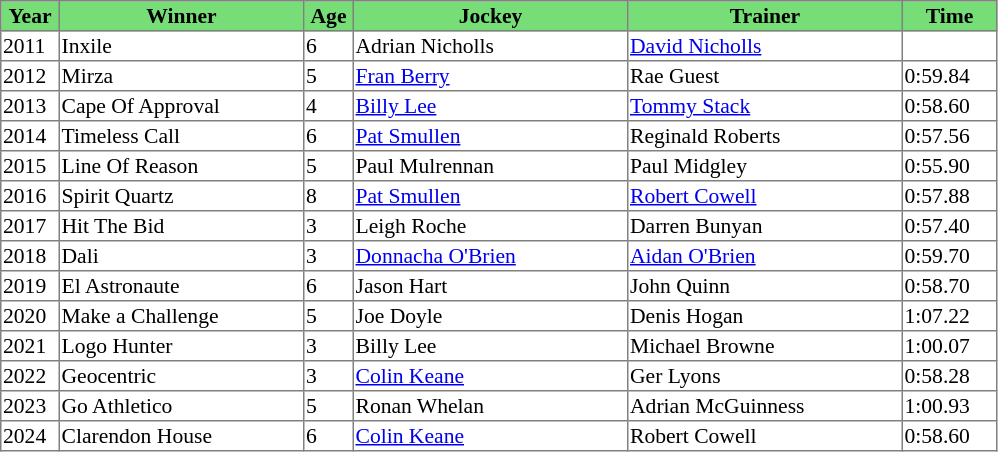<table class = "sortable" | border="1" style="border-collapse: collapse; font-size:90%">
<tr bgcolor="#77dd77" align="center">
<th style="width:36px"><strong>Year</strong></th>
<th style="width:160px"><strong>Winner</strong></th>
<th style="width:30px"><strong>Age</strong></th>
<th style="width:180px"><strong>Jockey</strong></th>
<th style="width:180px"><strong>Trainer</strong></th>
<th style="width:60px"><strong>Time</strong></th>
</tr>
<tr>
<td>2011</td>
<td>Inxile</td>
<td>6</td>
<td>Adrian Nicholls</td>
<td><a href='#'>David Nicholls</a></td>
<td></td>
</tr>
<tr>
<td>2012</td>
<td>Mirza</td>
<td>5</td>
<td><a href='#'>Fran Berry</a></td>
<td>Rae Guest</td>
<td>0:59.84</td>
</tr>
<tr>
<td>2013</td>
<td>Cape Of Approval</td>
<td>4</td>
<td><a href='#'>Billy Lee</a></td>
<td><a href='#'>Tommy Stack</a></td>
<td>0:58.60</td>
</tr>
<tr>
<td>2014</td>
<td>Timeless Call</td>
<td>6</td>
<td><a href='#'>Pat Smullen</a></td>
<td>Reginald Roberts</td>
<td>0:57.56</td>
</tr>
<tr>
<td>2015</td>
<td>Line Of Reason</td>
<td>5</td>
<td>Paul Mulrennan</td>
<td>Paul Midgley</td>
<td>0:55.90</td>
</tr>
<tr>
<td>2016</td>
<td>Spirit Quartz</td>
<td>8</td>
<td><a href='#'>Pat Smullen</a></td>
<td><a href='#'>Robert Cowell</a></td>
<td>0:57.88</td>
</tr>
<tr>
<td>2017</td>
<td>Hit The Bid</td>
<td>3</td>
<td>Leigh Roche</td>
<td>Darren Bunyan</td>
<td>0:57.40</td>
</tr>
<tr>
<td>2018</td>
<td>Dali</td>
<td>3</td>
<td><a href='#'>Donnacha O'Brien</a></td>
<td><a href='#'>Aidan O'Brien</a></td>
<td>0:59.70</td>
</tr>
<tr>
<td>2019</td>
<td>El Astronaute</td>
<td>6</td>
<td>Jason Hart</td>
<td>John Quinn</td>
<td>0:58.70</td>
</tr>
<tr>
<td>2020</td>
<td>Make a Challenge</td>
<td>5</td>
<td>Joe Doyle</td>
<td>Denis Hogan</td>
<td>1:07.22</td>
</tr>
<tr>
<td>2021</td>
<td>Logo Hunter</td>
<td>3</td>
<td>Billy Lee</td>
<td>Michael Browne</td>
<td>1:00.07</td>
</tr>
<tr>
<td>2022</td>
<td>Geocentric</td>
<td>3</td>
<td><a href='#'>Colin Keane</a></td>
<td>Ger Lyons</td>
<td>0:58.28</td>
</tr>
<tr>
<td>2023</td>
<td>Go Athletico</td>
<td>5</td>
<td>Ronan Whelan</td>
<td>Adrian McGuinness</td>
<td>1:00.93</td>
</tr>
<tr>
<td>2024</td>
<td>Clarendon House</td>
<td>6</td>
<td><a href='#'>Colin Keane</a></td>
<td>Robert Cowell</td>
<td>0:58.60</td>
</tr>
</table>
